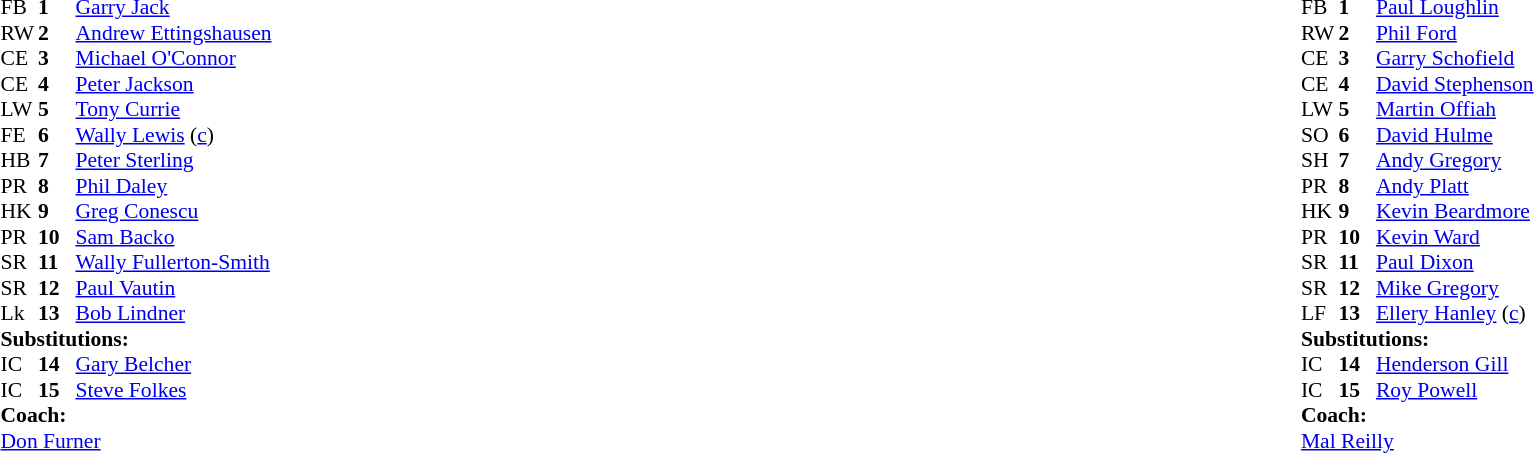<table width="100%">
<tr>
<td valign="top" width="50%"><br><table style="font-size: 90%" cellspacing="0" cellpadding="0">
<tr>
<th width="25"></th>
<th width="25"></th>
</tr>
<tr>
<td>FB</td>
<td><strong>1</strong></td>
<td> <a href='#'>Garry Jack</a></td>
</tr>
<tr>
<td>RW</td>
<td><strong>2</strong></td>
<td> <a href='#'>Andrew Ettingshausen</a></td>
</tr>
<tr>
<td>CE</td>
<td><strong>3</strong></td>
<td> <a href='#'>Michael O'Connor</a></td>
</tr>
<tr>
<td>CE</td>
<td><strong>4</strong></td>
<td> <a href='#'>Peter Jackson</a></td>
</tr>
<tr>
<td>LW</td>
<td><strong>5</strong></td>
<td> <a href='#'>Tony Currie</a></td>
</tr>
<tr>
<td>FE</td>
<td><strong>6</strong></td>
<td> <a href='#'>Wally Lewis</a> (<a href='#'>c</a>)</td>
</tr>
<tr>
<td>HB</td>
<td><strong>7</strong></td>
<td> <a href='#'>Peter Sterling</a></td>
</tr>
<tr>
<td>PR</td>
<td><strong>8</strong></td>
<td> <a href='#'>Phil Daley</a></td>
</tr>
<tr>
<td>HK</td>
<td><strong>9</strong></td>
<td> <a href='#'>Greg Conescu</a></td>
</tr>
<tr>
<td>PR</td>
<td><strong>10</strong></td>
<td> <a href='#'>Sam Backo</a></td>
</tr>
<tr>
<td>SR</td>
<td><strong>11</strong></td>
<td> <a href='#'>Wally Fullerton-Smith</a></td>
</tr>
<tr>
<td>SR</td>
<td><strong>12</strong></td>
<td> <a href='#'>Paul Vautin</a></td>
</tr>
<tr>
<td>Lk</td>
<td><strong>13</strong></td>
<td> <a href='#'>Bob Lindner</a></td>
</tr>
<tr>
<td colspan=3><strong>Substitutions:</strong></td>
</tr>
<tr>
<td>IC</td>
<td><strong>14</strong></td>
<td> <a href='#'>Gary Belcher</a></td>
</tr>
<tr>
<td>IC</td>
<td><strong>15</strong></td>
<td> <a href='#'>Steve Folkes</a></td>
</tr>
<tr>
<td colspan=3><strong>Coach:</strong></td>
</tr>
<tr>
<td colspan="4"> <a href='#'>Don Furner</a></td>
</tr>
</table>
</td>
<td valign="top" width="50%"><br><table style="font-size: 90%" cellspacing="0" cellpadding="0" align="center">
<tr>
<th width="25"></th>
<th width="25"></th>
</tr>
<tr>
<td>FB</td>
<td><strong>1</strong></td>
<td> <a href='#'>Paul Loughlin</a></td>
</tr>
<tr>
<td>RW</td>
<td><strong>2</strong></td>
<td> <a href='#'>Phil Ford</a></td>
</tr>
<tr>
<td>CE</td>
<td><strong>3</strong></td>
<td> <a href='#'>Garry Schofield</a></td>
</tr>
<tr>
<td>CE</td>
<td><strong>4</strong></td>
<td> <a href='#'>David Stephenson</a></td>
</tr>
<tr>
<td>LW</td>
<td><strong>5</strong></td>
<td> <a href='#'>Martin Offiah</a></td>
</tr>
<tr>
<td>SO</td>
<td><strong>6</strong></td>
<td> <a href='#'>David Hulme</a></td>
</tr>
<tr>
<td>SH</td>
<td><strong>7</strong></td>
<td> <a href='#'>Andy Gregory</a></td>
</tr>
<tr>
<td>PR</td>
<td><strong>8</strong></td>
<td> <a href='#'>Andy Platt</a></td>
</tr>
<tr>
<td>HK</td>
<td><strong>9</strong></td>
<td> <a href='#'>Kevin Beardmore</a></td>
</tr>
<tr>
<td>PR</td>
<td><strong>10</strong></td>
<td> <a href='#'>Kevin Ward</a></td>
</tr>
<tr>
<td>SR</td>
<td><strong>11</strong></td>
<td> <a href='#'>Paul Dixon</a></td>
</tr>
<tr>
<td>SR</td>
<td><strong>12</strong></td>
<td> <a href='#'>Mike Gregory</a></td>
</tr>
<tr>
<td>LF</td>
<td><strong>13</strong></td>
<td> <a href='#'>Ellery Hanley</a> (<a href='#'>c</a>)</td>
</tr>
<tr>
<td colspan=3><strong>Substitutions:</strong></td>
</tr>
<tr>
<td>IC</td>
<td><strong>14</strong></td>
<td> <a href='#'>Henderson Gill</a></td>
</tr>
<tr>
<td>IC</td>
<td><strong>15</strong></td>
<td> <a href='#'>Roy Powell</a></td>
</tr>
<tr>
<td colspan=3><strong>Coach:</strong></td>
</tr>
<tr>
<td colspan="4"> <a href='#'>Mal Reilly</a></td>
</tr>
</table>
</td>
</tr>
</table>
